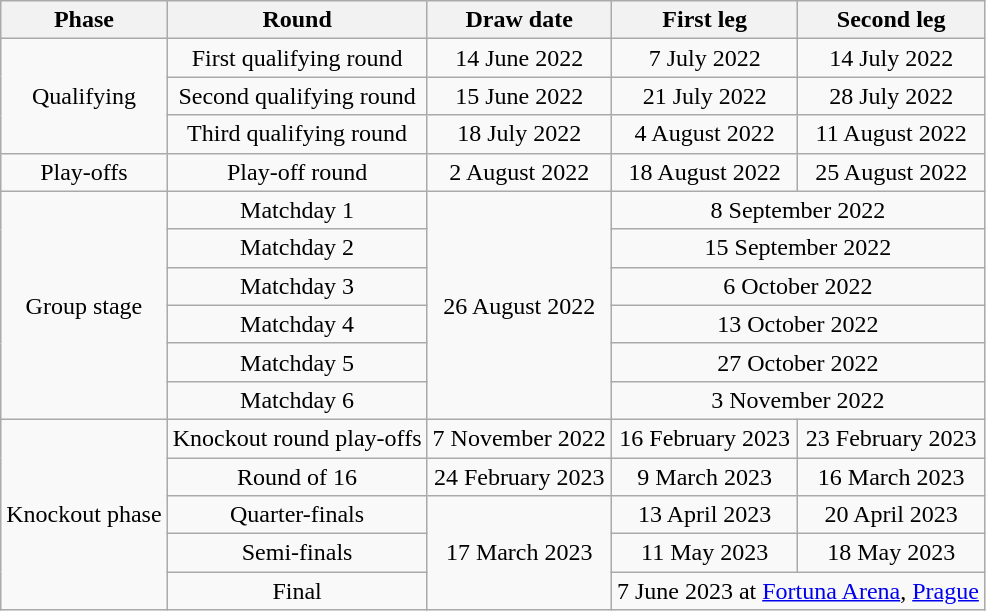<table class="wikitable" style="text-align:center">
<tr>
<th>Phase</th>
<th>Round</th>
<th>Draw date</th>
<th>First leg</th>
<th>Second leg</th>
</tr>
<tr>
<td rowspan="3">Qualifying</td>
<td>First qualifying round</td>
<td>14 June 2022</td>
<td>7 July 2022</td>
<td>14 July 2022</td>
</tr>
<tr>
<td>Second qualifying round</td>
<td>15 June 2022</td>
<td>21 July 2022</td>
<td>28 July 2022</td>
</tr>
<tr>
<td>Third qualifying round</td>
<td>18 July 2022</td>
<td>4 August 2022</td>
<td>11 August 2022</td>
</tr>
<tr>
<td>Play-offs</td>
<td>Play-off round</td>
<td>2 August 2022</td>
<td>18 August 2022</td>
<td>25 August 2022</td>
</tr>
<tr>
<td rowspan="6">Group stage</td>
<td>Matchday 1</td>
<td rowspan="6">26 August 2022</td>
<td colspan="2">8 September 2022</td>
</tr>
<tr>
<td>Matchday 2</td>
<td colspan="2">15 September 2022</td>
</tr>
<tr>
<td>Matchday 3</td>
<td colspan="2">6 October 2022</td>
</tr>
<tr>
<td>Matchday 4</td>
<td colspan="2">13 October 2022</td>
</tr>
<tr>
<td>Matchday 5</td>
<td colspan="2">27 October 2022</td>
</tr>
<tr>
<td>Matchday 6</td>
<td colspan="2">3 November 2022</td>
</tr>
<tr>
<td rowspan="5">Knockout phase</td>
<td>Knockout round play-offs</td>
<td>7 November 2022</td>
<td>16 February 2023</td>
<td>23 February 2023</td>
</tr>
<tr>
<td>Round of 16</td>
<td>24 February 2023</td>
<td>9 March 2023</td>
<td>16 March 2023</td>
</tr>
<tr>
<td>Quarter-finals</td>
<td rowspan="3">17 March 2023</td>
<td>13 April 2023</td>
<td>20 April 2023</td>
</tr>
<tr>
<td>Semi-finals</td>
<td>11 May 2023</td>
<td>18 May 2023</td>
</tr>
<tr>
<td>Final</td>
<td colspan="2">7 June 2023 at <a href='#'>Fortuna Arena</a>, <a href='#'>Prague</a></td>
</tr>
</table>
